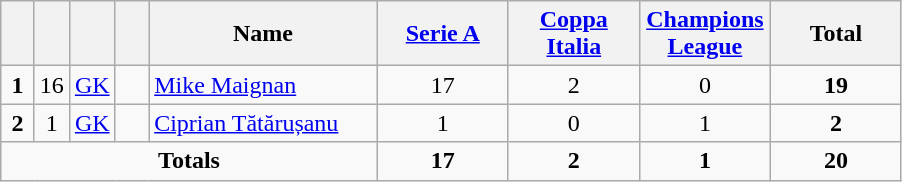<table class="wikitable" style="text-align:center">
<tr>
<th width=15></th>
<th width=15></th>
<th width=15></th>
<th width=15></th>
<th width=145>Name</th>
<th width=80><a href='#'>Serie A</a></th>
<th width=80><a href='#'>Coppa Italia</a></th>
<th width=80><a href='#'>Champions League</a></th>
<th width=80>Total</th>
</tr>
<tr>
<td><strong>1</strong></td>
<td>16</td>
<td><a href='#'>GK</a></td>
<td></td>
<td align=left><a href='#'>Mike Maignan</a></td>
<td>17</td>
<td>2</td>
<td>0</td>
<td><strong>19</strong></td>
</tr>
<tr>
<td><strong>2</strong></td>
<td>1</td>
<td><a href='#'>GK</a></td>
<td></td>
<td align=left><a href='#'>Ciprian Tătărușanu</a></td>
<td>1</td>
<td>0</td>
<td>1</td>
<td><strong>2</strong></td>
</tr>
<tr>
<td colspan=5><strong>Totals</strong></td>
<td><strong>17</strong></td>
<td><strong>2</strong></td>
<td><strong>1</strong></td>
<td><strong>20</strong></td>
</tr>
</table>
